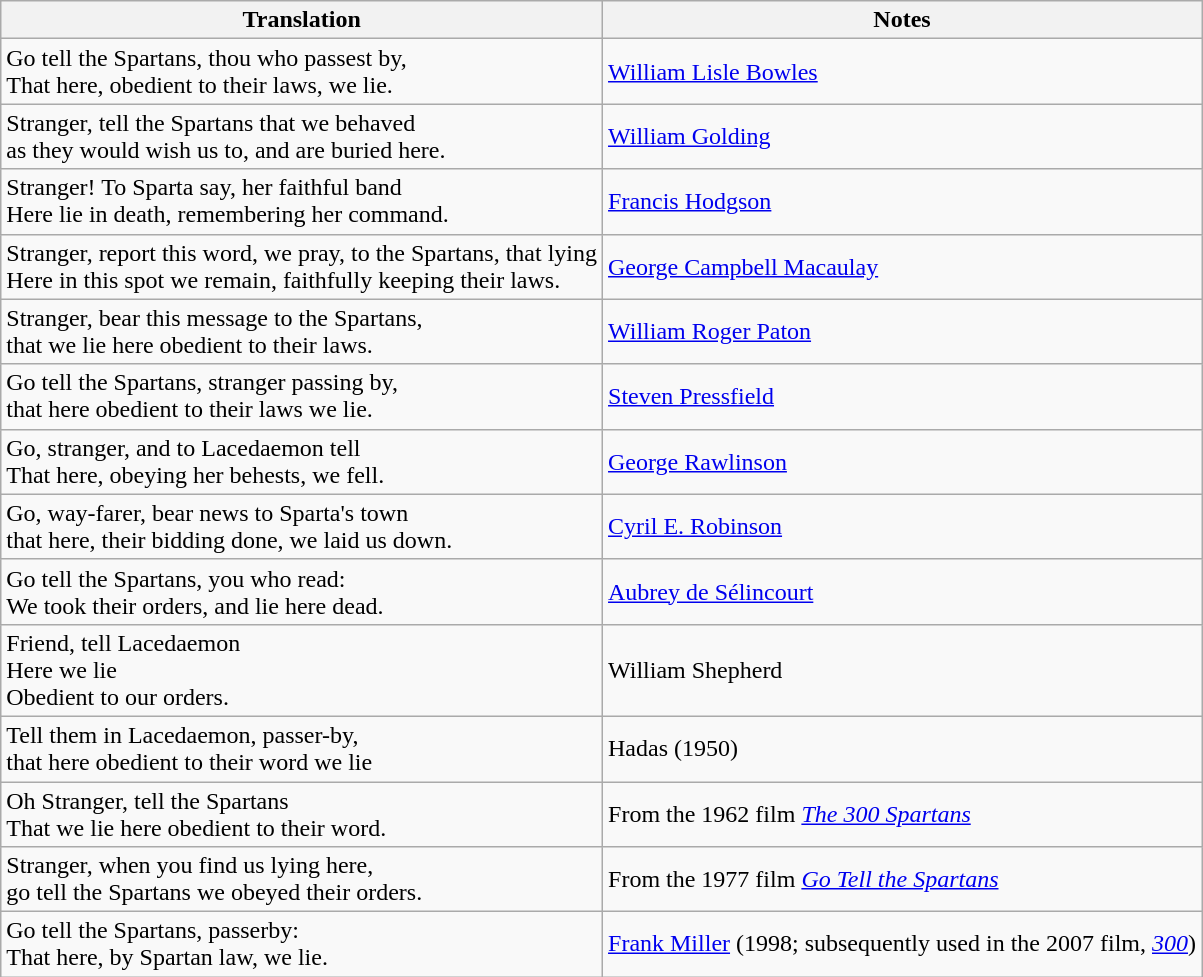<table class="wikitable">
<tr>
<th><strong>Translation</strong></th>
<th><strong>Notes</strong></th>
</tr>
<tr>
<td>Go tell the Spartans, thou who passest by,<br>That here, obedient to their laws, we lie.</td>
<td><a href='#'>William Lisle Bowles</a></td>
</tr>
<tr>
<td>Stranger, tell the Spartans that we behaved <br>as they would wish us to, and are buried here.</td>
<td><a href='#'>William Golding</a></td>
</tr>
<tr>
<td>Stranger! To Sparta say, her faithful band<br>Here lie in death, remembering her command.</td>
<td><a href='#'>Francis Hodgson</a></td>
</tr>
<tr>
<td>Stranger, report this word, we pray, to the Spartans, that lying<br> Here in this spot we remain, faithfully keeping their laws.</td>
<td><a href='#'>George Campbell Macaulay</a></td>
</tr>
<tr>
<td>Stranger, bear this message to the Spartans,<br>that we lie here obedient to their laws.</td>
<td><a href='#'>William Roger Paton</a></td>
</tr>
<tr>
<td>Go tell the Spartans, stranger passing by,<br>that here obedient to their laws we lie.</td>
<td><a href='#'>Steven Pressfield</a></td>
</tr>
<tr>
<td>Go, stranger, and to Lacedaemon tell<br>That here, obeying her behests, we fell.</td>
<td><a href='#'>George Rawlinson</a></td>
</tr>
<tr>
<td>Go, way-farer, bear news to Sparta's town<br>that here, their bidding done, we laid us down.</td>
<td><a href='#'>Cyril E. Robinson</a></td>
</tr>
<tr>
<td>Go tell the Spartans, you who read:<br>We took their orders, and lie here dead.</td>
<td><a href='#'>Aubrey de Sélincourt</a></td>
</tr>
<tr>
<td>Friend, tell Lacedaemon<br>Here we lie<br>Obedient to our orders.</td>
<td>William Shepherd</td>
</tr>
<tr>
<td>Tell them in Lacedaemon, passer-by,<br> that here obedient to their word we lie</td>
<td>Hadas (1950)</td>
</tr>
<tr>
<td>Oh Stranger, tell the Spartans<br>That we lie here obedient to their word.</td>
<td>From the 1962 film <em><a href='#'>The 300 Spartans</a></em></td>
</tr>
<tr>
<td>Stranger, when you find us lying here,<br>go tell the Spartans we obeyed their orders.</td>
<td>From the 1977 film <em><a href='#'>Go Tell the Spartans</a></em></td>
</tr>
<tr>
<td>Go tell the Spartans, passerby:<br>That here, by Spartan law, we lie.</td>
<td><a href='#'>Frank Miller</a> (1998; subsequently used in the 2007 film, <em><a href='#'>300</a></em>)</td>
</tr>
</table>
